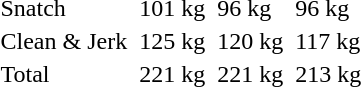<table>
<tr>
<td>Snatch</td>
<td></td>
<td>101 kg</td>
<td></td>
<td>96 kg</td>
<td></td>
<td>96 kg</td>
</tr>
<tr>
<td>Clean & Jerk</td>
<td></td>
<td>125 kg</td>
<td></td>
<td>120 kg</td>
<td></td>
<td>117 kg</td>
</tr>
<tr>
<td>Total</td>
<td></td>
<td>221 kg</td>
<td></td>
<td>221 kg</td>
<td></td>
<td>213 kg</td>
</tr>
</table>
